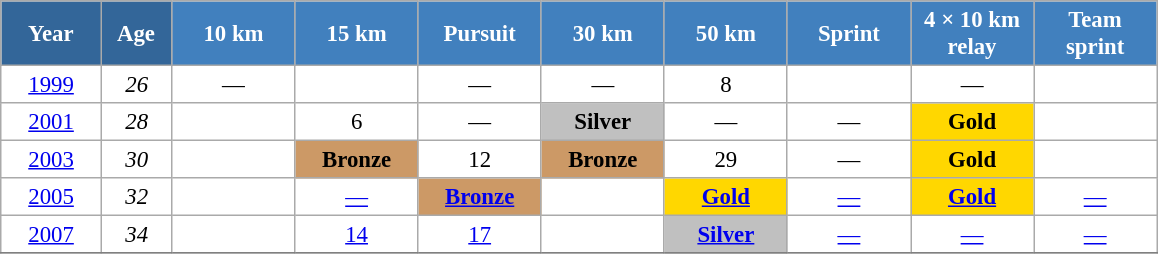<table class="wikitable" style="font-size:95%; text-align:center; border:grey solid 1px; border-collapse:collapse; background:#ffffff;">
<tr>
<th style="background-color:#369; color:white; width:60px;"> Year </th>
<th style="background-color:#369; color:white; width:40px;"> Age </th>
<th style="background-color:#4180be; color:white; width:75px;"> 10 km </th>
<th style="background-color:#4180be; color:white; width:75px;"> 15 km </th>
<th style="background-color:#4180be; color:white; width:75px;"> Pursuit </th>
<th style="background-color:#4180be; color:white; width:75px;"> 30 km </th>
<th style="background-color:#4180be; color:white; width:75px;"> 50 km </th>
<th style="background-color:#4180be; color:white; width:75px;"> Sprint </th>
<th style="background-color:#4180be; color:white; width:75px;"> 4 × 10 km <br> relay </th>
<th style="background-color:#4180be; color:white; width:75px;"> Team <br> sprint </th>
</tr>
<tr>
<td><a href='#'>1999</a></td>
<td><em>26</em></td>
<td>—</td>
<td></td>
<td>—</td>
<td>—</td>
<td>8</td>
<td></td>
<td>—</td>
<td></td>
</tr>
<tr>
<td><a href='#'>2001</a></td>
<td><em>28</em></td>
<td></td>
<td>6</td>
<td>—</td>
<td style="background:silver;"><strong>Silver</strong></td>
<td>—</td>
<td>—</td>
<td style="background:gold;"><strong>Gold</strong></td>
<td></td>
</tr>
<tr>
<td><a href='#'>2003</a></td>
<td><em>30</em></td>
<td></td>
<td bgcolor="cc9966"><strong>Bronze</strong></td>
<td>12</td>
<td bgcolor="cc9966"><strong>Bronze</strong></td>
<td>29</td>
<td>—</td>
<td style="background:gold;"><strong>Gold</strong></td>
<td></td>
</tr>
<tr>
<td><a href='#'>2005</a></td>
<td><em>32</em></td>
<td></td>
<td><a href='#'>—</a></td>
<td bgcolor="cc9966"><a href='#'><strong>Bronze</strong></a></td>
<td></td>
<td style="background:gold;"><a href='#'><strong>Gold</strong></a></td>
<td><a href='#'>—</a></td>
<td style="background:gold;"><a href='#'><strong>Gold</strong></a></td>
<td><a href='#'>—</a></td>
</tr>
<tr>
<td><a href='#'>2007</a></td>
<td><em>34</em></td>
<td></td>
<td><a href='#'>14</a></td>
<td><a href='#'>17</a></td>
<td></td>
<td style="background:silver;"><a href='#'><strong>Silver</strong></a></td>
<td><a href='#'>—</a></td>
<td><a href='#'>—</a></td>
<td><a href='#'>—</a></td>
</tr>
<tr>
</tr>
</table>
